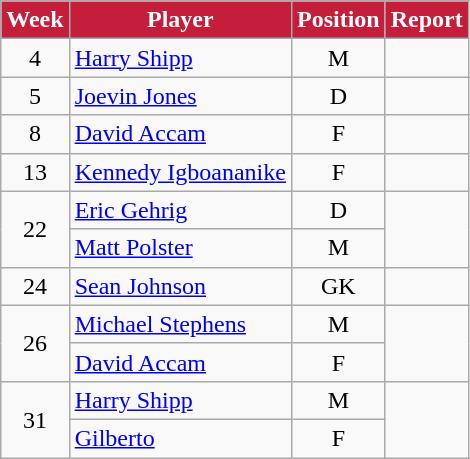<table class=wikitable>
<tr>
<th style="background:#C41E3A; color:white; text-align:center;">Week</th>
<th style="background:#C41E3A; color:white; text-align:center;">Player</th>
<th style="background:#C41E3A; color:white; text-align:center;">Position</th>
<th style="background:#C41E3A; color:white; text-align:center;">Report</th>
</tr>
<tr>
<td style="text-align:center;">4</td>
<td> <a href='#'>Harry Shipp</a></td>
<td style="text-align:center;">M</td>
<td style="text-align:center;"> </td>
</tr>
<tr>
<td style="text-align:center;">5</td>
<td> <a href='#'>Joevin Jones</a></td>
<td style="text-align:center;">D</td>
<td style="text-align:center;"> </td>
</tr>
<tr>
<td style="text-align:center;">8</td>
<td> <a href='#'>David Accam</a></td>
<td style="text-align:center;">F</td>
<td style="text-align:center;"> </td>
</tr>
<tr>
<td style="text-align:center;">13</td>
<td> <a href='#'>Kennedy Igboananike</a></td>
<td style="text-align:center;">F</td>
<td style="text-align:center;"> </td>
</tr>
<tr>
<td style="text-align:center;" rowspan="2">22</td>
<td> <a href='#'>Eric Gehrig</a></td>
<td style="text-align:center;">D</td>
<td style="text-align:center;" rowspan="2"> </td>
</tr>
<tr>
<td> <a href='#'>Matt Polster</a></td>
<td style="text-align:center;">M</td>
</tr>
<tr>
<td style="text-align:center;">24</td>
<td> <a href='#'>Sean Johnson</a></td>
<td style="text-align:center;">GK</td>
<td style="text-align:center;"> </td>
</tr>
<tr>
<td style="text-align:center;" rowspan="2">26</td>
<td> <a href='#'>Michael Stephens</a></td>
<td style="text-align:center;">M</td>
<td style="text-align:center;" rowspan="2"> </td>
</tr>
<tr>
<td> <a href='#'>David Accam</a></td>
<td style="text-align:center;">F</td>
</tr>
<tr>
<td style="text-align:center;" rowspan="2">31</td>
<td> <a href='#'>Harry Shipp</a></td>
<td style="text-align:center;">M</td>
<td style="text-align:center;" rowspan="2"></td>
</tr>
<tr>
<td> <a href='#'>Gilberto</a></td>
<td style="text-align:center;">F</td>
</tr>
</table>
